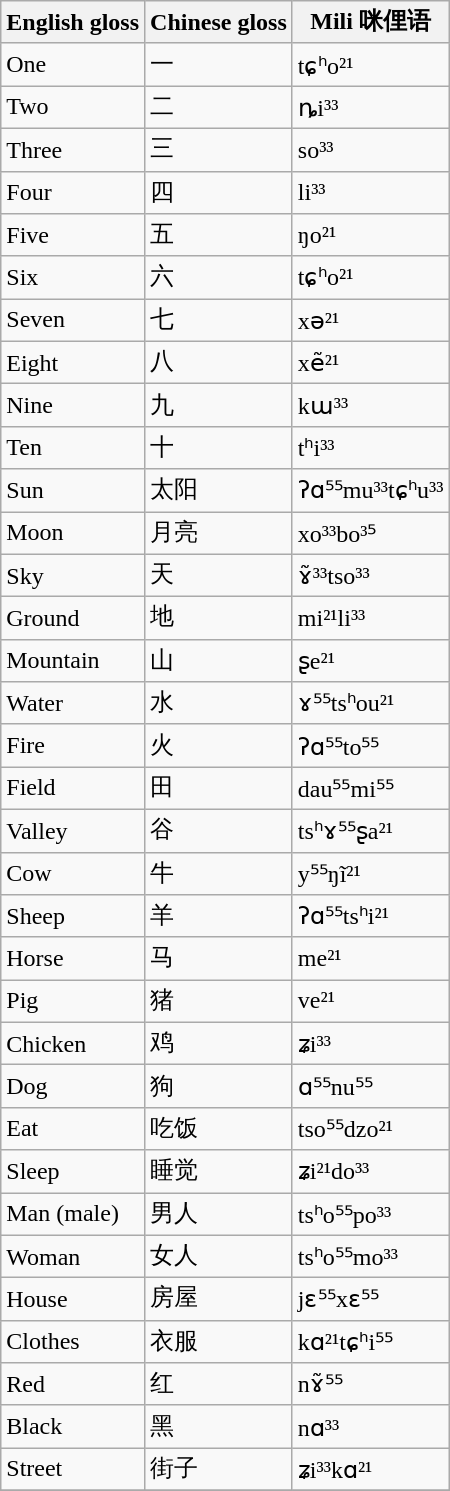<table class="wikitable sortable">
<tr>
<th>English gloss</th>
<th>Chinese gloss</th>
<th>Mili 咪俚语</th>
</tr>
<tr>
<td>One</td>
<td>一</td>
<td>tɕʰo²¹</td>
</tr>
<tr>
<td>Two</td>
<td>二</td>
<td>ȵi³³</td>
</tr>
<tr>
<td>Three</td>
<td>三</td>
<td>so³³</td>
</tr>
<tr>
<td>Four</td>
<td>四</td>
<td>li³³</td>
</tr>
<tr>
<td>Five</td>
<td>五</td>
<td>ŋo²¹</td>
</tr>
<tr>
<td>Six</td>
<td>六</td>
<td>tɕʰo²¹</td>
</tr>
<tr>
<td>Seven</td>
<td>七</td>
<td>xə²¹</td>
</tr>
<tr>
<td>Eight</td>
<td>八</td>
<td>xẽ²¹</td>
</tr>
<tr>
<td>Nine</td>
<td>九</td>
<td>kɯ³³</td>
</tr>
<tr>
<td>Ten</td>
<td>十</td>
<td>tʰi³³</td>
</tr>
<tr>
<td>Sun</td>
<td>太阳</td>
<td>ʔɑ⁵⁵mu³³tɕʰu³³</td>
</tr>
<tr>
<td>Moon</td>
<td>月亮</td>
<td>xo³³bo³⁵</td>
</tr>
<tr>
<td>Sky</td>
<td>天</td>
<td>ɤ̃³³tso³³</td>
</tr>
<tr>
<td>Ground</td>
<td>地</td>
<td>mi²¹li³³</td>
</tr>
<tr>
<td>Mountain</td>
<td>山</td>
<td>ʂe²¹</td>
</tr>
<tr>
<td>Water</td>
<td>水</td>
<td>ɤ⁵⁵tsʰou²¹</td>
</tr>
<tr>
<td>Fire</td>
<td>火</td>
<td>ʔɑ⁵⁵to⁵⁵</td>
</tr>
<tr>
<td>Field</td>
<td>田</td>
<td>dau⁵⁵mi⁵⁵</td>
</tr>
<tr>
<td>Valley</td>
<td>谷</td>
<td>tsʰɤ⁵⁵ʂa²¹</td>
</tr>
<tr>
<td>Cow</td>
<td>牛</td>
<td>y⁵⁵ŋĩ²¹</td>
</tr>
<tr>
<td>Sheep</td>
<td>羊</td>
<td>ʔɑ⁵⁵tsʰi²¹</td>
</tr>
<tr>
<td>Horse</td>
<td>马</td>
<td>me²¹</td>
</tr>
<tr>
<td>Pig</td>
<td>猪</td>
<td>ve²¹</td>
</tr>
<tr>
<td>Chicken</td>
<td>鸡</td>
<td>ʑi³³</td>
</tr>
<tr>
<td>Dog</td>
<td>狗</td>
<td>ɑ⁵⁵nu⁵⁵</td>
</tr>
<tr>
<td>Eat</td>
<td>吃饭</td>
<td>tso⁵⁵dzo²¹</td>
</tr>
<tr>
<td>Sleep</td>
<td>睡觉</td>
<td>ʑi²¹do³³</td>
</tr>
<tr>
<td>Man (male)</td>
<td>男人</td>
<td>tsʰo⁵⁵po³³</td>
</tr>
<tr>
<td>Woman</td>
<td>女人</td>
<td>tsʰo⁵⁵mo³³</td>
</tr>
<tr>
<td>House</td>
<td>房屋</td>
<td>jɛ⁵⁵xɛ⁵⁵</td>
</tr>
<tr>
<td>Clothes</td>
<td>衣服</td>
<td>kɑ²¹tɕʰi⁵⁵</td>
</tr>
<tr>
<td>Red</td>
<td>红</td>
<td>nɤ̃⁵⁵</td>
</tr>
<tr>
<td>Black</td>
<td>黑</td>
<td>nɑ³³</td>
</tr>
<tr>
<td>Street</td>
<td>街子</td>
<td>ʑi³³kɑ²¹</td>
</tr>
<tr>
</tr>
</table>
